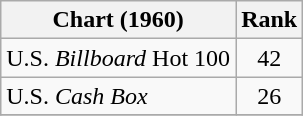<table class="wikitable sortable">
<tr>
<th>Chart (1960)</th>
<th style="text-align:center;">Rank</th>
</tr>
<tr>
<td>U.S. <em>Billboard</em> Hot 100</td>
<td style="text-align:center;">42</td>
</tr>
<tr>
<td>U.S. <em>Cash Box</em> </td>
<td style="text-align:center;">26</td>
</tr>
<tr>
</tr>
</table>
